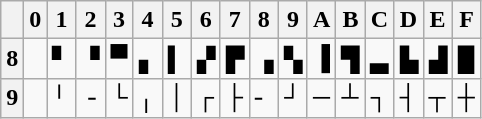<table class="wikitable">
<tr>
<th></th>
<th>0</th>
<th>1</th>
<th>2</th>
<th>3</th>
<th>4</th>
<th>5</th>
<th>6</th>
<th>7</th>
<th>8</th>
<th>9</th>
<th>A</th>
<th>B</th>
<th>C</th>
<th>D</th>
<th>E</th>
<th>F</th>
</tr>
<tr>
<th>8</th>
<td></td>
<td>▘</td>
<td>▝</td>
<td>▀</td>
<td>▖</td>
<td>▍</td>
<td>▞</td>
<td>▛</td>
<td>▗</td>
<td>▚</td>
<td>▐</td>
<td>▜</td>
<td>▃</td>
<td>▙</td>
<td>▟</td>
<td>▉</td>
</tr>
<tr>
<th>9</th>
<td></td>
<td>╵</td>
<td>╶</td>
<td>└</td>
<td>╷</td>
<td>│</td>
<td>┌</td>
<td>├</td>
<td>╴</td>
<td>┘</td>
<td>─</td>
<td>┴</td>
<td>┐</td>
<td>┤</td>
<td>┬</td>
<td>┼</td>
</tr>
</table>
